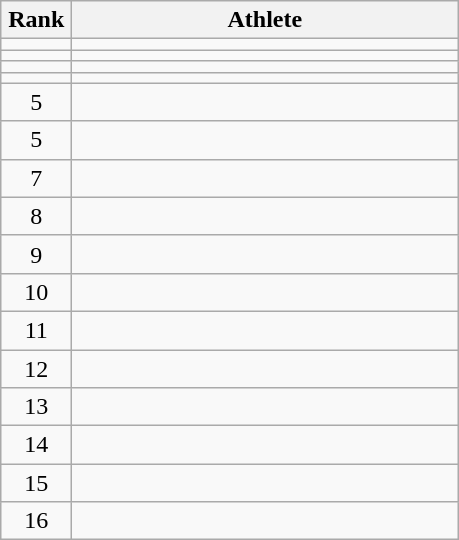<table class="wikitable" style="text-align: center;">
<tr>
<th width=40>Rank</th>
<th width=250>Athlete</th>
</tr>
<tr>
<td></td>
<td align="left"></td>
</tr>
<tr>
<td></td>
<td align="left"></td>
</tr>
<tr>
<td></td>
<td align="left"></td>
</tr>
<tr>
<td></td>
<td align="left"></td>
</tr>
<tr>
<td>5</td>
<td align="left"></td>
</tr>
<tr>
<td>5</td>
<td align="left"></td>
</tr>
<tr>
<td>7</td>
<td align="left"></td>
</tr>
<tr>
<td>8</td>
<td align="left"></td>
</tr>
<tr>
<td>9</td>
<td align="left"></td>
</tr>
<tr>
<td>10</td>
<td align="left"></td>
</tr>
<tr>
<td>11</td>
<td align="left"></td>
</tr>
<tr>
<td>12</td>
<td align="left"></td>
</tr>
<tr>
<td>13</td>
<td align="left"></td>
</tr>
<tr>
<td>14</td>
<td align="left"></td>
</tr>
<tr>
<td>15</td>
<td align="left"></td>
</tr>
<tr>
<td>16</td>
<td align="left"></td>
</tr>
</table>
